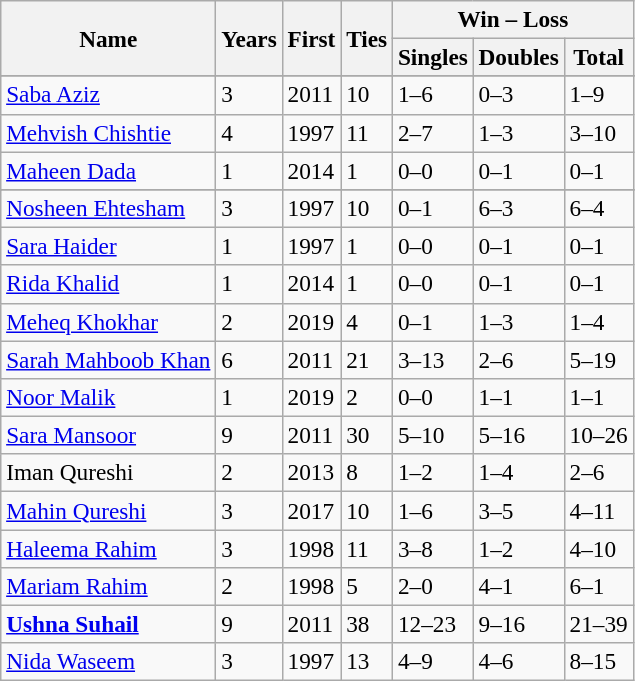<table class="wikitable sortable" style=font-size:97%>
<tr align="center">
<th rowspan="2">Name</th>
<th rowspan="2">Years</th>
<th rowspan="2">First</th>
<th rowspan="2">Ties</th>
<th class="unsortable" colspan="3">Win – Loss</th>
</tr>
<tr>
<th>Singles</th>
<th>Doubles</th>
<th>Total</th>
</tr>
<tr>
</tr>
<tr>
<td><a href='#'>Saba Aziz</a></td>
<td>3</td>
<td>2011</td>
<td>10</td>
<td>1–6</td>
<td>0–3</td>
<td>1–9</td>
</tr>
<tr>
<td><a href='#'>Mehvish Chishtie</a></td>
<td>4</td>
<td>1997</td>
<td>11</td>
<td>2–7</td>
<td>1–3</td>
<td>3–10</td>
</tr>
<tr>
<td><a href='#'>Maheen Dada</a></td>
<td>1</td>
<td>2014</td>
<td>1</td>
<td>0–0</td>
<td>0–1</td>
<td>0–1</td>
</tr>
<tr>
</tr>
<tr>
<td><a href='#'>Nosheen Ehtesham</a></td>
<td>3</td>
<td>1997</td>
<td>10</td>
<td>0–1</td>
<td>6–3</td>
<td>6–4</td>
</tr>
<tr>
<td><a href='#'>Sara Haider</a></td>
<td>1</td>
<td>1997</td>
<td>1</td>
<td>0–0</td>
<td>0–1</td>
<td>0–1</td>
</tr>
<tr>
<td><a href='#'>Rida Khalid</a></td>
<td>1</td>
<td>2014</td>
<td>1</td>
<td>0–0</td>
<td>0–1</td>
<td>0–1</td>
</tr>
<tr>
<td><a href='#'>Meheq Khokhar</a></td>
<td>2</td>
<td>2019</td>
<td>4</td>
<td>0–1</td>
<td>1–3</td>
<td>1–4</td>
</tr>
<tr>
<td><a href='#'>Sarah Mahboob Khan</a></td>
<td>6</td>
<td>2011</td>
<td>21</td>
<td>3–13</td>
<td>2–6</td>
<td>5–19</td>
</tr>
<tr>
<td><a href='#'>Noor Malik</a></td>
<td>1</td>
<td>2019</td>
<td>2</td>
<td>0–0</td>
<td>1–1</td>
<td>1–1</td>
</tr>
<tr>
<td><a href='#'>Sara Mansoor</a></td>
<td>9</td>
<td>2011</td>
<td>30</td>
<td>5–10</td>
<td>5–16</td>
<td>10–26</td>
</tr>
<tr>
<td>Iman Qureshi</td>
<td>2</td>
<td>2013</td>
<td>8</td>
<td>1–2</td>
<td>1–4</td>
<td>2–6</td>
</tr>
<tr>
<td><a href='#'>Mahin Qureshi</a></td>
<td>3</td>
<td>2017</td>
<td>10</td>
<td>1–6</td>
<td>3–5</td>
<td>4–11</td>
</tr>
<tr>
<td><a href='#'>Haleema Rahim</a></td>
<td>3</td>
<td>1998</td>
<td>11</td>
<td>3–8</td>
<td>1–2</td>
<td>4–10</td>
</tr>
<tr>
<td><a href='#'>Mariam Rahim</a></td>
<td>2</td>
<td>1998</td>
<td>5</td>
<td>2–0</td>
<td>4–1</td>
<td>6–1</td>
</tr>
<tr>
<td><strong><a href='#'>Ushna Suhail</a></strong></td>
<td>9</td>
<td>2011</td>
<td>38</td>
<td>12–23</td>
<td>9–16</td>
<td>21–39</td>
</tr>
<tr>
<td><a href='#'>Nida Waseem</a></td>
<td>3</td>
<td>1997</td>
<td>13</td>
<td>4–9</td>
<td>4–6</td>
<td>8–15</td>
</tr>
</table>
